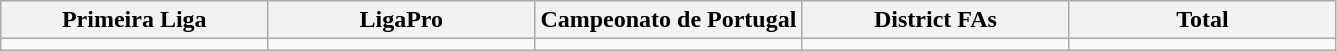<table class="wikitable">
<tr>
<th width="20%">Primeira Liga</th>
<th width="20%">LigaPro</th>
<th width="20%">Campeonato de Portugal</th>
<th width="20%">District FAs</th>
<th width="20%">Total</th>
</tr>
<tr>
<td></td>
<td></td>
<td></td>
<td></td>
<td></td>
</tr>
</table>
